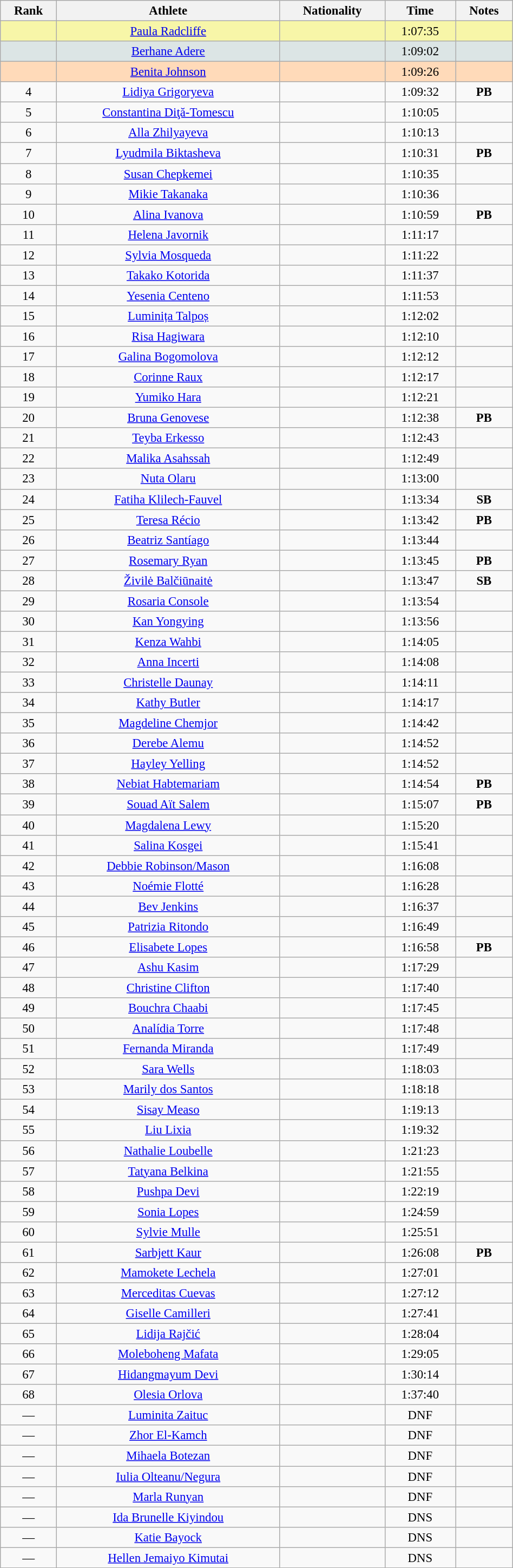<table class="wikitable sortable" style=" text-align:center; font-size:95%;" width="50%">
<tr>
<th>Rank</th>
<th>Athlete</th>
<th>Nationality</th>
<th>Time</th>
<th>Notes</th>
</tr>
<tr bgcolor="#F7F6A8">
<td align=center></td>
<td><a href='#'>Paula Radcliffe</a></td>
<td></td>
<td>1:07:35</td>
<td></td>
</tr>
<tr bgcolor="#DCE5E5">
<td align=center></td>
<td><a href='#'>Berhane Adere</a></td>
<td></td>
<td>1:09:02</td>
<td></td>
</tr>
<tr bgcolor="#FFDAB9">
<td align=center></td>
<td><a href='#'>Benita Johnson</a></td>
<td></td>
<td>1:09:26</td>
<td></td>
</tr>
<tr>
<td align=center>4</td>
<td><a href='#'>Lidiya Grigoryeva</a></td>
<td></td>
<td>1:09:32</td>
<td><strong>PB</strong></td>
</tr>
<tr>
<td align=center>5</td>
<td><a href='#'>Constantina Diţă-Tomescu</a></td>
<td></td>
<td>1:10:05</td>
<td></td>
</tr>
<tr>
<td align=center>6</td>
<td><a href='#'>Alla Zhilyayeva</a></td>
<td></td>
<td>1:10:13</td>
<td></td>
</tr>
<tr>
<td align=center>7</td>
<td><a href='#'>Lyudmila Biktasheva</a></td>
<td></td>
<td>1:10:31</td>
<td><strong>PB</strong></td>
</tr>
<tr>
<td align=center>8</td>
<td><a href='#'>Susan Chepkemei</a></td>
<td></td>
<td>1:10:35</td>
<td></td>
</tr>
<tr>
<td align=center>9</td>
<td><a href='#'>Mikie Takanaka</a></td>
<td></td>
<td>1:10:36</td>
<td></td>
</tr>
<tr>
<td align=center>10</td>
<td><a href='#'>Alina Ivanova</a></td>
<td></td>
<td>1:10:59</td>
<td><strong>PB</strong></td>
</tr>
<tr>
<td align=center>11</td>
<td><a href='#'>Helena Javornik</a></td>
<td></td>
<td>1:11:17</td>
<td></td>
</tr>
<tr>
<td align=center>12</td>
<td><a href='#'>Sylvia Mosqueda</a></td>
<td></td>
<td>1:11:22</td>
<td></td>
</tr>
<tr>
<td align=center>13</td>
<td><a href='#'>Takako Kotorida</a></td>
<td></td>
<td>1:11:37</td>
<td></td>
</tr>
<tr>
<td align=center>14</td>
<td><a href='#'>Yesenia Centeno</a></td>
<td></td>
<td>1:11:53</td>
<td></td>
</tr>
<tr>
<td align=center>15</td>
<td><a href='#'>Luminița Talpoș</a></td>
<td></td>
<td>1:12:02</td>
<td></td>
</tr>
<tr>
<td align=center>16</td>
<td><a href='#'>Risa Hagiwara</a></td>
<td></td>
<td>1:12:10</td>
<td></td>
</tr>
<tr>
<td align=center>17</td>
<td><a href='#'>Galina Bogomolova</a></td>
<td></td>
<td>1:12:12</td>
<td></td>
</tr>
<tr>
<td align=center>18</td>
<td><a href='#'>Corinne Raux</a></td>
<td></td>
<td>1:12:17</td>
<td></td>
</tr>
<tr>
<td align=center>19</td>
<td><a href='#'>Yumiko Hara</a></td>
<td></td>
<td>1:12:21</td>
<td></td>
</tr>
<tr>
<td align=center>20</td>
<td><a href='#'>Bruna Genovese</a></td>
<td></td>
<td>1:12:38</td>
<td><strong>PB</strong></td>
</tr>
<tr>
<td align=center>21</td>
<td><a href='#'>Teyba Erkesso</a></td>
<td></td>
<td>1:12:43</td>
<td></td>
</tr>
<tr>
<td align=center>22</td>
<td><a href='#'>Malika Asahssah</a></td>
<td></td>
<td>1:12:49</td>
<td></td>
</tr>
<tr>
<td align=center>23</td>
<td><a href='#'>Nuta Olaru</a></td>
<td></td>
<td>1:13:00</td>
<td></td>
</tr>
<tr>
<td align=center>24</td>
<td><a href='#'>Fatiha Klilech-Fauvel</a></td>
<td></td>
<td>1:13:34</td>
<td><strong>SB</strong></td>
</tr>
<tr>
<td align=center>25</td>
<td><a href='#'>Teresa Récio</a></td>
<td></td>
<td>1:13:42</td>
<td><strong>PB</strong></td>
</tr>
<tr>
<td align=center>26</td>
<td><a href='#'>Beatriz Santíago</a></td>
<td></td>
<td>1:13:44</td>
<td></td>
</tr>
<tr>
<td align=center>27</td>
<td><a href='#'>Rosemary Ryan</a></td>
<td></td>
<td>1:13:45</td>
<td><strong>PB</strong></td>
</tr>
<tr>
<td align=center>28</td>
<td><a href='#'>Živilė Balčiūnaitė</a></td>
<td></td>
<td>1:13:47</td>
<td><strong>SB</strong></td>
</tr>
<tr>
<td align=center>29</td>
<td><a href='#'>Rosaria Console</a></td>
<td></td>
<td>1:13:54</td>
<td></td>
</tr>
<tr>
<td align=center>30</td>
<td><a href='#'>Kan Yongying</a></td>
<td></td>
<td>1:13:56</td>
<td></td>
</tr>
<tr>
<td align=center>31</td>
<td><a href='#'>Kenza Wahbi</a></td>
<td></td>
<td>1:14:05</td>
<td></td>
</tr>
<tr>
<td align=center>32</td>
<td><a href='#'>Anna Incerti</a></td>
<td></td>
<td>1:14:08</td>
<td></td>
</tr>
<tr>
<td align=center>33</td>
<td><a href='#'>Christelle Daunay</a></td>
<td></td>
<td>1:14:11</td>
<td></td>
</tr>
<tr>
<td align=center>34</td>
<td><a href='#'>Kathy Butler</a></td>
<td></td>
<td>1:14:17</td>
<td></td>
</tr>
<tr>
<td align=center>35</td>
<td><a href='#'>Magdeline Chemjor</a></td>
<td></td>
<td>1:14:42</td>
<td></td>
</tr>
<tr>
<td align=center>36</td>
<td><a href='#'>Derebe Alemu</a></td>
<td></td>
<td>1:14:52</td>
<td></td>
</tr>
<tr>
<td align=center>37</td>
<td><a href='#'>Hayley Yelling</a></td>
<td></td>
<td>1:14:52</td>
<td></td>
</tr>
<tr>
<td align=center>38</td>
<td><a href='#'>Nebiat Habtemariam</a></td>
<td></td>
<td>1:14:54</td>
<td><strong>PB</strong></td>
</tr>
<tr>
<td align=center>39</td>
<td><a href='#'>Souad Aït Salem</a></td>
<td></td>
<td>1:15:07</td>
<td><strong>PB</strong></td>
</tr>
<tr>
<td align=center>40</td>
<td><a href='#'>Magdalena Lewy</a></td>
<td></td>
<td>1:15:20</td>
<td></td>
</tr>
<tr>
<td align=center>41</td>
<td><a href='#'>Salina Kosgei</a></td>
<td></td>
<td>1:15:41</td>
<td></td>
</tr>
<tr>
<td align=center>42</td>
<td><a href='#'>Debbie Robinson/Mason</a></td>
<td></td>
<td>1:16:08</td>
<td></td>
</tr>
<tr>
<td align=center>43</td>
<td><a href='#'>Noémie Flotté</a></td>
<td></td>
<td>1:16:28</td>
<td></td>
</tr>
<tr>
<td align=center>44</td>
<td><a href='#'>Bev Jenkins</a></td>
<td></td>
<td>1:16:37</td>
<td></td>
</tr>
<tr>
<td align=center>45</td>
<td><a href='#'>Patrizia Ritondo</a></td>
<td></td>
<td>1:16:49</td>
<td></td>
</tr>
<tr>
<td align=center>46</td>
<td><a href='#'>Elisabete Lopes</a></td>
<td></td>
<td>1:16:58</td>
<td><strong>PB</strong></td>
</tr>
<tr>
<td align=center>47</td>
<td><a href='#'>Ashu Kasim</a></td>
<td></td>
<td>1:17:29</td>
<td></td>
</tr>
<tr>
<td align=center>48</td>
<td><a href='#'>Christine Clifton</a></td>
<td></td>
<td>1:17:40</td>
<td></td>
</tr>
<tr>
<td align=center>49</td>
<td><a href='#'>Bouchra Chaabi</a></td>
<td></td>
<td>1:17:45</td>
<td></td>
</tr>
<tr>
<td align=center>50</td>
<td><a href='#'>Analídia Torre</a></td>
<td></td>
<td>1:17:48</td>
<td></td>
</tr>
<tr>
<td align=center>51</td>
<td><a href='#'>Fernanda Miranda</a></td>
<td></td>
<td>1:17:49</td>
<td></td>
</tr>
<tr>
<td align=center>52</td>
<td><a href='#'>Sara Wells</a></td>
<td></td>
<td>1:18:03</td>
<td></td>
</tr>
<tr>
<td align=center>53</td>
<td><a href='#'>Marily dos Santos</a></td>
<td></td>
<td>1:18:18</td>
<td></td>
</tr>
<tr>
<td align=center>54</td>
<td><a href='#'>Sisay Measo</a></td>
<td></td>
<td>1:19:13</td>
<td></td>
</tr>
<tr>
<td align=center>55</td>
<td><a href='#'>Liu Lixia</a></td>
<td></td>
<td>1:19:32</td>
<td></td>
</tr>
<tr>
<td align=center>56</td>
<td><a href='#'>Nathalie Loubelle</a></td>
<td></td>
<td>1:21:23</td>
<td></td>
</tr>
<tr>
<td align=center>57</td>
<td><a href='#'>Tatyana Belkina</a></td>
<td></td>
<td>1:21:55</td>
<td></td>
</tr>
<tr>
<td align=center>58</td>
<td><a href='#'>Pushpa Devi</a></td>
<td></td>
<td>1:22:19</td>
<td></td>
</tr>
<tr>
<td align=center>59</td>
<td><a href='#'>Sonia Lopes</a></td>
<td></td>
<td>1:24:59</td>
<td></td>
</tr>
<tr>
<td align=center>60</td>
<td><a href='#'>Sylvie Mulle</a></td>
<td></td>
<td>1:25:51</td>
<td></td>
</tr>
<tr>
<td align=center>61</td>
<td><a href='#'>Sarbjett Kaur</a></td>
<td></td>
<td>1:26:08</td>
<td><strong>PB</strong></td>
</tr>
<tr>
<td align=center>62</td>
<td><a href='#'>Mamokete Lechela</a></td>
<td></td>
<td>1:27:01</td>
<td></td>
</tr>
<tr>
<td align=center>63</td>
<td><a href='#'>Merceditas Cuevas</a></td>
<td></td>
<td>1:27:12</td>
<td></td>
</tr>
<tr>
<td align=center>64</td>
<td><a href='#'>Giselle Camilleri</a></td>
<td></td>
<td>1:27:41</td>
<td></td>
</tr>
<tr>
<td align=center>65</td>
<td><a href='#'>Lidija Rajčić</a></td>
<td></td>
<td>1:28:04</td>
<td></td>
</tr>
<tr>
<td align=center>66</td>
<td><a href='#'>Moleboheng Mafata</a></td>
<td></td>
<td>1:29:05</td>
<td></td>
</tr>
<tr>
<td align=center>67</td>
<td><a href='#'>Hidangmayum Devi</a></td>
<td></td>
<td>1:30:14</td>
<td></td>
</tr>
<tr>
<td align=center>68</td>
<td><a href='#'>Olesia Orlova</a></td>
<td></td>
<td>1:37:40</td>
<td></td>
</tr>
<tr>
<td align=center>—</td>
<td><a href='#'>Luminita Zaituc</a></td>
<td></td>
<td>DNF</td>
<td></td>
</tr>
<tr>
<td align=center>—</td>
<td><a href='#'>Zhor El-Kamch</a></td>
<td></td>
<td>DNF</td>
<td></td>
</tr>
<tr>
<td align=center>—</td>
<td><a href='#'>Mihaela Botezan</a></td>
<td></td>
<td>DNF</td>
<td></td>
</tr>
<tr>
<td align=center>—</td>
<td><a href='#'>Iulia Olteanu/Negura</a></td>
<td></td>
<td>DNF</td>
<td></td>
</tr>
<tr>
<td align=center>—</td>
<td><a href='#'>Marla Runyan</a></td>
<td></td>
<td>DNF</td>
<td></td>
</tr>
<tr>
<td align=center>—</td>
<td><a href='#'>Ida Brunelle Kiyindou</a></td>
<td></td>
<td>DNS</td>
<td></td>
</tr>
<tr>
<td align=center>—</td>
<td><a href='#'>Katie Bayock</a></td>
<td></td>
<td>DNS</td>
<td></td>
</tr>
<tr>
<td align=center>—</td>
<td><a href='#'>Hellen Jemaiyo Kimutai</a></td>
<td></td>
<td>DNS</td>
<td></td>
</tr>
</table>
